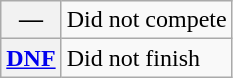<table class="wikitable">
<tr>
<th scope="row">—</th>
<td>Did not compete</td>
</tr>
<tr>
<th scope="row"><a href='#'>DNF</a></th>
<td>Did not finish</td>
</tr>
</table>
